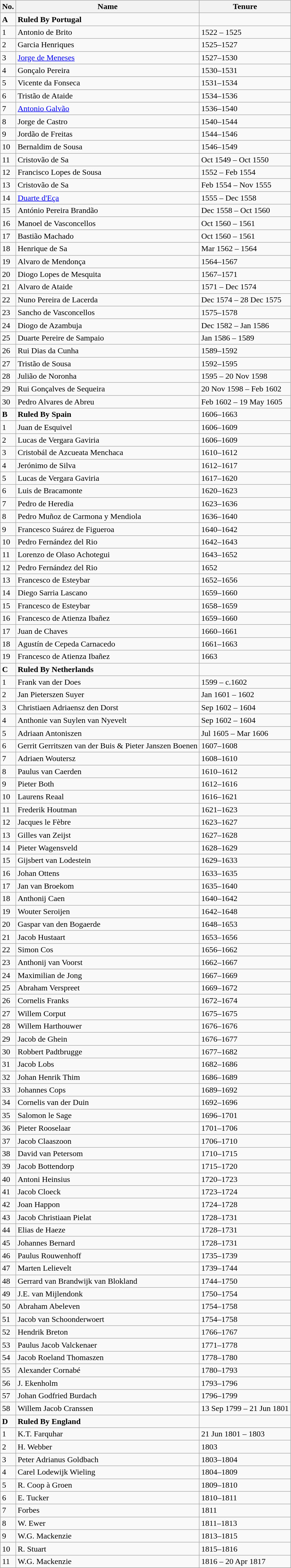<table class="wikitable">
<tr>
<th>No.</th>
<th>Name</th>
<th>Tenure</th>
</tr>
<tr>
<td><strong>A</strong></td>
<td><strong>Ruled By Portugal</strong></td>
<td></td>
</tr>
<tr>
<td>1</td>
<td>Antonio de Brito</td>
<td>1522 – 1525</td>
</tr>
<tr>
<td>2</td>
<td>Garcia Henriques</td>
<td>1525–1527</td>
</tr>
<tr>
<td>3</td>
<td><a href='#'>Jorge de Meneses</a></td>
<td>1527–1530</td>
</tr>
<tr>
<td>4</td>
<td>Gonçalo Pereira</td>
<td>1530–1531</td>
</tr>
<tr>
<td>5</td>
<td>Vicente da Fonseca</td>
<td>1531–1534</td>
</tr>
<tr>
<td>6</td>
<td>Tristão de Ataide</td>
<td>1534–1536</td>
</tr>
<tr>
<td>7</td>
<td><a href='#'>Antonio Galvão</a></td>
<td>1536–1540</td>
</tr>
<tr>
<td>8</td>
<td>Jorge de Castro</td>
<td>1540–1544</td>
</tr>
<tr>
<td>9</td>
<td>Jordão de Freitas</td>
<td>1544–1546</td>
</tr>
<tr>
<td>10</td>
<td>Bernaldim de Sousa</td>
<td>1546–1549</td>
</tr>
<tr>
<td>11</td>
<td>Cristovão de Sa</td>
<td>Oct 1549 – Oct 1550</td>
</tr>
<tr>
<td>12</td>
<td>Francisco Lopes de Sousa</td>
<td>1552 – Feb 1554</td>
</tr>
<tr>
<td>13</td>
<td>Cristovão de Sa</td>
<td>Feb 1554 – Nov 1555</td>
</tr>
<tr>
<td>14</td>
<td><a href='#'>Duarte d'Eça</a></td>
<td>1555 – Dec 1558</td>
</tr>
<tr>
<td>15</td>
<td>António Pereira Brandão</td>
<td>Dec 1558 – Oct 1560</td>
</tr>
<tr>
<td>16</td>
<td>Manoel de Vasconcellos</td>
<td>Oct 1560 – 1561</td>
</tr>
<tr>
<td>17</td>
<td>Bastião Machado</td>
<td>Oct 1560 – 1561</td>
</tr>
<tr>
<td>18</td>
<td>Henrique de Sa</td>
<td>Mar 1562 – 1564</td>
</tr>
<tr>
<td>19</td>
<td>Alvaro de Mendonça</td>
<td>1564–1567</td>
</tr>
<tr>
<td>20</td>
<td>Diogo Lopes de Mesquita</td>
<td>1567–1571</td>
</tr>
<tr>
<td>21</td>
<td>Alvaro de Ataide</td>
<td>1571 – Dec 1574</td>
</tr>
<tr>
<td>22</td>
<td>Nuno Pereira de Lacerda</td>
<td>Dec 1574 – 28 Dec 1575</td>
</tr>
<tr>
<td>23</td>
<td>Sancho de Vasconcellos</td>
<td>1575–1578</td>
</tr>
<tr>
<td>24</td>
<td>Diogo de Azambuja</td>
<td>Dec 1582 – Jan 1586</td>
</tr>
<tr>
<td>25</td>
<td>Duarte Pereire de Sampaio</td>
<td>Jan 1586 – 1589</td>
</tr>
<tr>
<td>26</td>
<td>Rui Dias da Cunha</td>
<td>1589–1592</td>
</tr>
<tr>
<td>27</td>
<td>Tristão de Sousa</td>
<td>1592–1595</td>
</tr>
<tr>
<td>28</td>
<td>Julião de Noronha</td>
<td>1595 – 20 Nov 1598</td>
</tr>
<tr>
<td>29</td>
<td>Rui Gonçalves de Sequeira</td>
<td>20 Nov 1598 – Feb 1602</td>
</tr>
<tr>
<td>30</td>
<td>Pedro Alvares de Abreu</td>
<td>Feb 1602 – 19 May 1605</td>
</tr>
<tr>
<td><strong>B</strong></td>
<td><strong>Ruled By Spain</strong></td>
<td>1606–1663</td>
</tr>
<tr>
<td>1</td>
<td>Juan de Esquivel</td>
<td>1606–1609</td>
</tr>
<tr>
<td>2</td>
<td>Lucas de Vergara Gaviria</td>
<td>1606–1609</td>
</tr>
<tr>
<td>3</td>
<td>Cristobál de Azcueata Menchaca</td>
<td>1610–1612</td>
</tr>
<tr>
<td>4</td>
<td>Jerónimo de Silva</td>
<td>1612–1617</td>
</tr>
<tr>
<td>5</td>
<td>Lucas de Vergara Gaviria</td>
<td>1617–1620</td>
</tr>
<tr>
<td>6</td>
<td>Luis de Bracamonte</td>
<td>1620–1623</td>
</tr>
<tr>
<td>7</td>
<td>Pedro de Heredia</td>
<td>1623–1636</td>
</tr>
<tr>
<td>8</td>
<td>Pedro Muñoz de Carmona y Mendiola</td>
<td>1636–1640</td>
</tr>
<tr>
<td>9</td>
<td>Francesco Suárez de Figueroa</td>
<td>1640–1642</td>
</tr>
<tr>
<td>10</td>
<td>Pedro Fernández del Rio</td>
<td>1642–1643</td>
</tr>
<tr>
<td>11</td>
<td>Lorenzo de Olaso Achotegui</td>
<td>1643–1652</td>
</tr>
<tr>
<td>12</td>
<td>Pedro Fernández del Rio</td>
<td>1652</td>
</tr>
<tr>
<td>13</td>
<td>Francesco de Esteybar</td>
<td>1652–1656</td>
</tr>
<tr>
<td>14</td>
<td>Diego Sarria Lascano</td>
<td>1659–1660</td>
</tr>
<tr>
<td>15</td>
<td>Francesco de Esteybar</td>
<td>1658–1659</td>
</tr>
<tr>
<td>16</td>
<td>Francesco de Atienza Ibañez</td>
<td>1659–1660</td>
</tr>
<tr>
<td>17</td>
<td>Juan de Chaves</td>
<td>1660–1661</td>
</tr>
<tr>
<td>18</td>
<td>Agustín de Cepeda Carnacedo</td>
<td>1661–1663</td>
</tr>
<tr>
<td>19</td>
<td>Francesco de Atienza Ibañez</td>
<td>1663</td>
</tr>
<tr>
<td><strong>C</strong></td>
<td><strong>Ruled By Netherlands</strong></td>
<td></td>
</tr>
<tr>
<td>1</td>
<td>Frank van der Does</td>
<td>1599 – c.1602</td>
</tr>
<tr>
<td>2</td>
<td>Jan Pieterszen Suyer</td>
<td>Jan 1601 – 1602</td>
</tr>
<tr>
<td>3</td>
<td>Christiaen Adriaensz den Dorst</td>
<td>Sep 1602 – 1604</td>
</tr>
<tr>
<td>4</td>
<td>Anthonie van Suylen van Nyevelt</td>
<td>Sep 1602 – 1604</td>
</tr>
<tr>
<td>5</td>
<td>Adriaan Antoniszen</td>
<td>Jul 1605 – Mar 1606</td>
</tr>
<tr>
<td>6</td>
<td>Gerrit Gerritszen van der Buis & Pieter Janszen Boenen</td>
<td>1607–1608</td>
</tr>
<tr>
<td>7</td>
<td>Adriaen Woutersz</td>
<td>1608–1610</td>
</tr>
<tr>
<td>8</td>
<td>Paulus van Caerden</td>
<td>1610–1612</td>
</tr>
<tr>
<td>9</td>
<td>Pieter Both</td>
<td>1612–1616</td>
</tr>
<tr>
<td>10</td>
<td>Laurens Reaal</td>
<td>1616–1621</td>
</tr>
<tr>
<td>11</td>
<td>Frederik Houtman</td>
<td>1621–1623</td>
</tr>
<tr>
<td>12</td>
<td>Jacques le Fèbre</td>
<td>1623–1627</td>
</tr>
<tr>
<td>13</td>
<td>Gilles van Zeijst</td>
<td>1627–1628</td>
</tr>
<tr>
<td>14</td>
<td>Pieter Wagensveld</td>
<td>1628–1629</td>
</tr>
<tr>
<td>15</td>
<td>Gijsbert van Lodestein</td>
<td>1629–1633</td>
</tr>
<tr>
<td>16</td>
<td>Johan Ottens</td>
<td>1633–1635</td>
</tr>
<tr>
<td>17</td>
<td>Jan van Broekom</td>
<td>1635–1640</td>
</tr>
<tr>
<td>18</td>
<td>Anthonij Caen</td>
<td>1640–1642</td>
</tr>
<tr>
<td>19</td>
<td>Wouter Seroijen</td>
<td>1642–1648</td>
</tr>
<tr>
<td>20</td>
<td>Gaspar van den Bogaerde</td>
<td>1648–1653</td>
</tr>
<tr>
<td>21</td>
<td>Jacob Hustaart</td>
<td>1653–1656</td>
</tr>
<tr>
<td>22</td>
<td>Simon Cos</td>
<td>1656–1662</td>
</tr>
<tr>
<td>23</td>
<td>Anthonij van Voorst</td>
<td>1662–1667</td>
</tr>
<tr>
<td>24</td>
<td>Maximilian de Jong</td>
<td>1667–1669</td>
</tr>
<tr>
<td>25</td>
<td>Abraham Verspreet</td>
<td>1669–1672</td>
</tr>
<tr>
<td>26</td>
<td>Cornelis Franks</td>
<td>1672–1674</td>
</tr>
<tr>
<td>27</td>
<td>Willem Corput</td>
<td>1675–1675</td>
</tr>
<tr>
<td>28</td>
<td>Willem Harthouwer</td>
<td>1676–1676</td>
</tr>
<tr>
<td>29</td>
<td>Jacob de Ghein</td>
<td>1676–1677</td>
</tr>
<tr>
<td>30</td>
<td>Robbert Padtbrugge</td>
<td>1677–1682</td>
</tr>
<tr>
<td>31</td>
<td>Jacob Lobs</td>
<td>1682–1686</td>
</tr>
<tr>
<td>32</td>
<td>Johan Henrik Thim</td>
<td>1686–1689</td>
</tr>
<tr>
<td>33</td>
<td>Johannes Cops</td>
<td>1689–1692</td>
</tr>
<tr>
<td>34</td>
<td>Cornelis van der Duin</td>
<td>1692–1696</td>
</tr>
<tr>
<td>35</td>
<td>Salomon le Sage</td>
<td>1696–1701</td>
</tr>
<tr>
<td>36</td>
<td>Pieter Rooselaar</td>
<td>1701–1706</td>
</tr>
<tr>
<td>37</td>
<td>Jacob Claaszoon</td>
<td>1706–1710</td>
</tr>
<tr>
<td>38</td>
<td>David van Petersom</td>
<td>1710–1715</td>
</tr>
<tr>
<td>39</td>
<td>Jacob Bottendorp</td>
<td>1715–1720</td>
</tr>
<tr>
<td>40</td>
<td>Antoni Heinsius</td>
<td>1720–1723</td>
</tr>
<tr>
<td>41</td>
<td>Jacob Cloeck</td>
<td>1723–1724</td>
</tr>
<tr>
<td>42</td>
<td>Joan Happon</td>
<td>1724–1728</td>
</tr>
<tr>
<td>43</td>
<td>Jacob Christiaan Pielat</td>
<td>1728–1731</td>
</tr>
<tr>
<td>44</td>
<td>Elias de Haeze</td>
<td>1728–1731</td>
</tr>
<tr>
<td>45</td>
<td>Johannes Bernard</td>
<td>1728–1731</td>
</tr>
<tr>
<td>46</td>
<td>Paulus Rouwenhoff</td>
<td>1735–1739</td>
</tr>
<tr>
<td>47</td>
<td>Marten Lelievelt</td>
<td>1739–1744</td>
</tr>
<tr>
<td>48</td>
<td>Gerrard van Brandwijk van Blokland</td>
<td>1744–1750</td>
</tr>
<tr>
<td>49</td>
<td>J.E. van Mijlendonk</td>
<td>1750–1754</td>
</tr>
<tr>
<td>50</td>
<td>Abraham Abeleven</td>
<td>1754–1758</td>
</tr>
<tr>
<td>51</td>
<td>Jacob van Schoonderwoert</td>
<td>1754–1758</td>
</tr>
<tr>
<td>52</td>
<td>Hendrik Breton</td>
<td>1766–1767</td>
</tr>
<tr>
<td>53</td>
<td>Paulus Jacob Valckenaer</td>
<td>1771–1778</td>
</tr>
<tr>
<td>54</td>
<td>Jacob Roeland Thomaszen</td>
<td>1778–1780</td>
</tr>
<tr>
<td>55</td>
<td>Alexander Cornabé</td>
<td>1780–1793</td>
</tr>
<tr>
<td>56</td>
<td>J. Ekenholm</td>
<td>1793–1796</td>
</tr>
<tr>
<td>57</td>
<td>Johan Godfried Burdach</td>
<td>1796–1799</td>
</tr>
<tr>
<td>58</td>
<td>Willem Jacob Cranssen</td>
<td>13 Sep 1799 – 21 Jun 1801</td>
</tr>
<tr>
<td><strong>D</strong></td>
<td><strong>Ruled By England</strong></td>
<td></td>
</tr>
<tr>
<td>1</td>
<td>K.T. Farquhar</td>
<td>21 Jun 1801 – 1803</td>
</tr>
<tr>
<td>2</td>
<td>H. Webber</td>
<td>1803</td>
</tr>
<tr>
<td>3</td>
<td>Peter Adrianus Goldbach</td>
<td>1803–1804</td>
</tr>
<tr>
<td>4</td>
<td>Carel Lodewijk Wieling</td>
<td>1804–1809</td>
</tr>
<tr>
<td>5</td>
<td>R. Coop à Groen</td>
<td>1809–1810</td>
</tr>
<tr>
<td>6</td>
<td>E. Tucker</td>
<td>1810–1811</td>
</tr>
<tr>
<td>7</td>
<td>Forbes</td>
<td>1811</td>
</tr>
<tr>
<td>8</td>
<td>W. Ewer</td>
<td>1811–1813</td>
</tr>
<tr>
<td>9</td>
<td>W.G. Mackenzie</td>
<td>1813–1815</td>
</tr>
<tr>
<td>10</td>
<td>R. Stuart</td>
<td>1815–1816</td>
</tr>
<tr>
<td>11</td>
<td>W.G. Mackenzie</td>
<td>1816 – 20 Apr 1817</td>
</tr>
<tr>
</tr>
</table>
